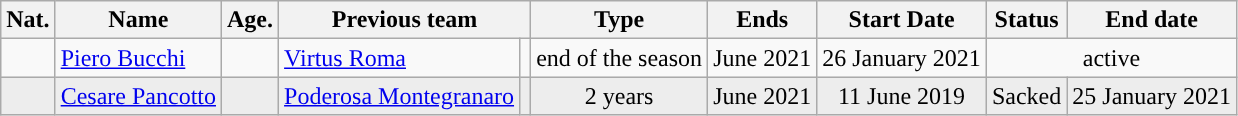<table class="wikitable sortable">
<tr>
<th>Nat.</th>
<th>Name</th>
<th>Age.</th>
<th colspan=2>Previous team</th>
<th>Type</th>
<th>Ends</th>
<th>Start Date</th>
<th>Status</th>
<th>End date</th>
</tr>
<tr>
<td style="text-align: center;"></td>
<td><a href='#'>Piero Bucchi</a></td>
<td style="text-align: center;"></td>
<td><a href='#'>Virtus Roma</a></td>
<td style="text-align: center;"></td>
<td style="text-align: center;">end of the season</td>
<td style="text-align: center;">June 2021</td>
<td style="text-align: center;">26 January 2021</td>
<td style="text-align: center;" colspan=2>active</td>
</tr>
<tr>
<td style="text-align: center; background-color: #ededed;"></td>
<td style="background-color: #ededed;"><a href='#'>Cesare Pancotto</a></td>
<td style="text-align: center; background-color: #ededed;"></td>
<td style="background-color: #ededed;"><a href='#'>Poderosa Montegranaro</a></td>
<td style="text-align: center; background-color: #ededed;"></td>
<td style="text-align: center; background-color: #ededed;">2 years</td>
<td style="text-align: center; background-color: #ededed;">June 2021</td>
<td style="text-align: center; background-color: #ededed;">11 June 2019</td>
<td style="background-color: #ededed;">Sacked</td>
<td style="text-align: center; background-color: #ededed;">25 January 2021</td>
</tr>
</table>
